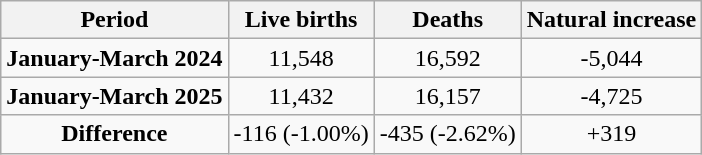<table class="wikitable"  style="text-align:center;">
<tr>
<th>Period</th>
<th>Live births</th>
<th>Deaths</th>
<th>Natural increase</th>
</tr>
<tr>
<td><strong>January-March 2024</strong></td>
<td>11,548</td>
<td>16,592</td>
<td>-5,044</td>
</tr>
<tr>
<td><strong>January-March 2025</strong></td>
<td>11,432</td>
<td>16,157</td>
<td>-4,725</td>
</tr>
<tr>
<td><strong>Difference</strong></td>
<td> -116 (-1.00%)</td>
<td> -435 (-2.62%)</td>
<td> +319</td>
</tr>
</table>
